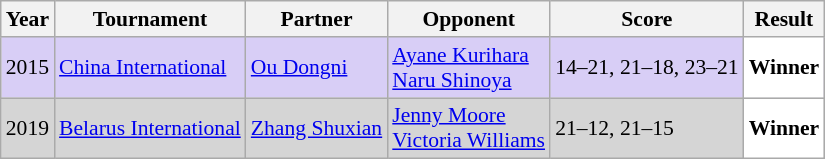<table class="sortable wikitable" style="font-size: 90%;">
<tr>
<th>Year</th>
<th>Tournament</th>
<th>Partner</th>
<th>Opponent</th>
<th>Score</th>
<th>Result</th>
</tr>
<tr style="background:#D8CEF6">
<td align="center">2015</td>
<td align="left"><a href='#'>China International</a></td>
<td align="left"> <a href='#'>Ou Dongni</a></td>
<td align="left"> <a href='#'>Ayane Kurihara</a><br> <a href='#'>Naru Shinoya</a></td>
<td align="left">14–21, 21–18, 23–21</td>
<td style="text-align:left; background:white"> <strong>Winner</strong></td>
</tr>
<tr style="background:#D5D5D5">
<td align="center">2019</td>
<td align="left"><a href='#'>Belarus International</a></td>
<td align="left"> <a href='#'>Zhang Shuxian</a></td>
<td align="left"> <a href='#'>Jenny Moore</a><br> <a href='#'>Victoria Williams</a></td>
<td align="left">21–12, 21–15</td>
<td style="text-align:left; background:white"> <strong>Winner</strong></td>
</tr>
</table>
